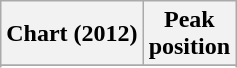<table class="wikitable sortable">
<tr>
<th style="text-align:center;">Chart (2012)</th>
<th style="text-align:center;">Peak<br>position</th>
</tr>
<tr>
</tr>
<tr>
</tr>
</table>
